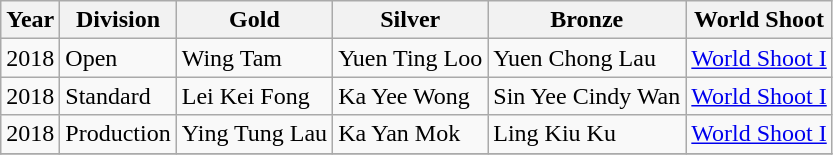<table class="wikitable sortable" style="text-align: left;">
<tr>
<th>Year</th>
<th>Division</th>
<th> Gold</th>
<th> Silver</th>
<th> Bronze</th>
<th>World Shoot</th>
</tr>
<tr>
<td>2018</td>
<td>Open</td>
<td> Wing Tam</td>
<td> Yuen Ting Loo</td>
<td> Yuen Chong Lau</td>
<td><a href='#'>World Shoot I</a></td>
</tr>
<tr>
<td>2018</td>
<td>Standard</td>
<td> Lei Kei Fong</td>
<td> Ka Yee Wong</td>
<td> Sin Yee Cindy Wan</td>
<td><a href='#'>World Shoot I</a></td>
</tr>
<tr>
<td>2018</td>
<td>Production</td>
<td> Ying Tung Lau</td>
<td> Ka Yan Mok</td>
<td> Ling Kiu Ku</td>
<td><a href='#'>World Shoot I</a></td>
</tr>
<tr>
</tr>
</table>
